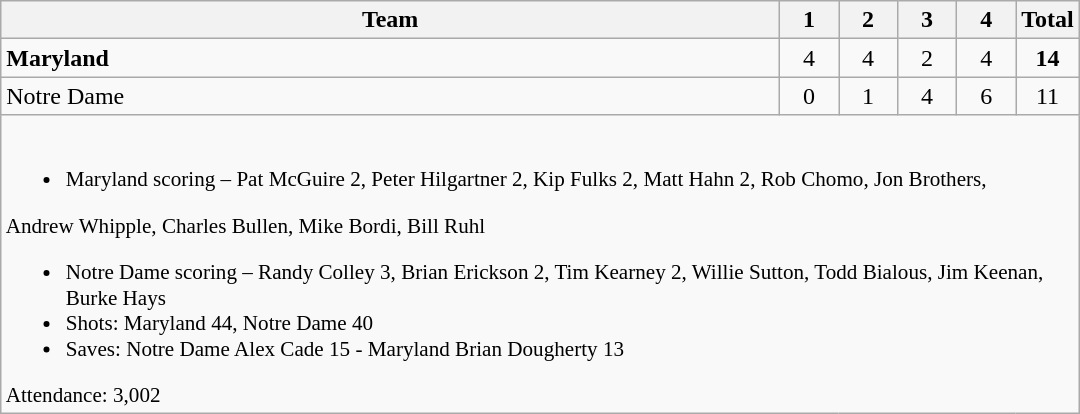<table class="wikitable" style="text-align:center; max-width:45em">
<tr>
<th>Team</th>
<th style="width:2em">1</th>
<th style="width:2em">2</th>
<th style="width:2em">3</th>
<th style="width:2em">4</th>
<th style="width:2em">Total</th>
</tr>
<tr>
<td style="text-align:left"><strong>Maryland</strong></td>
<td>4</td>
<td>4</td>
<td>2</td>
<td>4</td>
<td><strong>14</strong></td>
</tr>
<tr>
<td style="text-align:left">Notre Dame</td>
<td>0</td>
<td>1</td>
<td>4</td>
<td>6</td>
<td>11</td>
</tr>
<tr>
<td colspan=6 style="text-align:left; font-size:88%;"><br><ul><li>Maryland scoring – Pat McGuire 2, Peter Hilgartner 2, Kip Fulks 2, Matt Hahn 2, Rob Chomo, Jon Brothers,</li></ul>Andrew Whipple, Charles Bullen, Mike Bordi, Bill Ruhl<ul><li>Notre Dame scoring – Randy Colley 3, Brian Erickson 2, Tim Kearney 2, Willie Sutton, Todd Bialous, Jim Keenan, Burke Hays</li><li>Shots: Maryland 44, Notre Dame 40</li><li>Saves: Notre Dame Alex Cade 15 - Maryland Brian Dougherty 13</li></ul>Attendance: 3,002
</td>
</tr>
</table>
